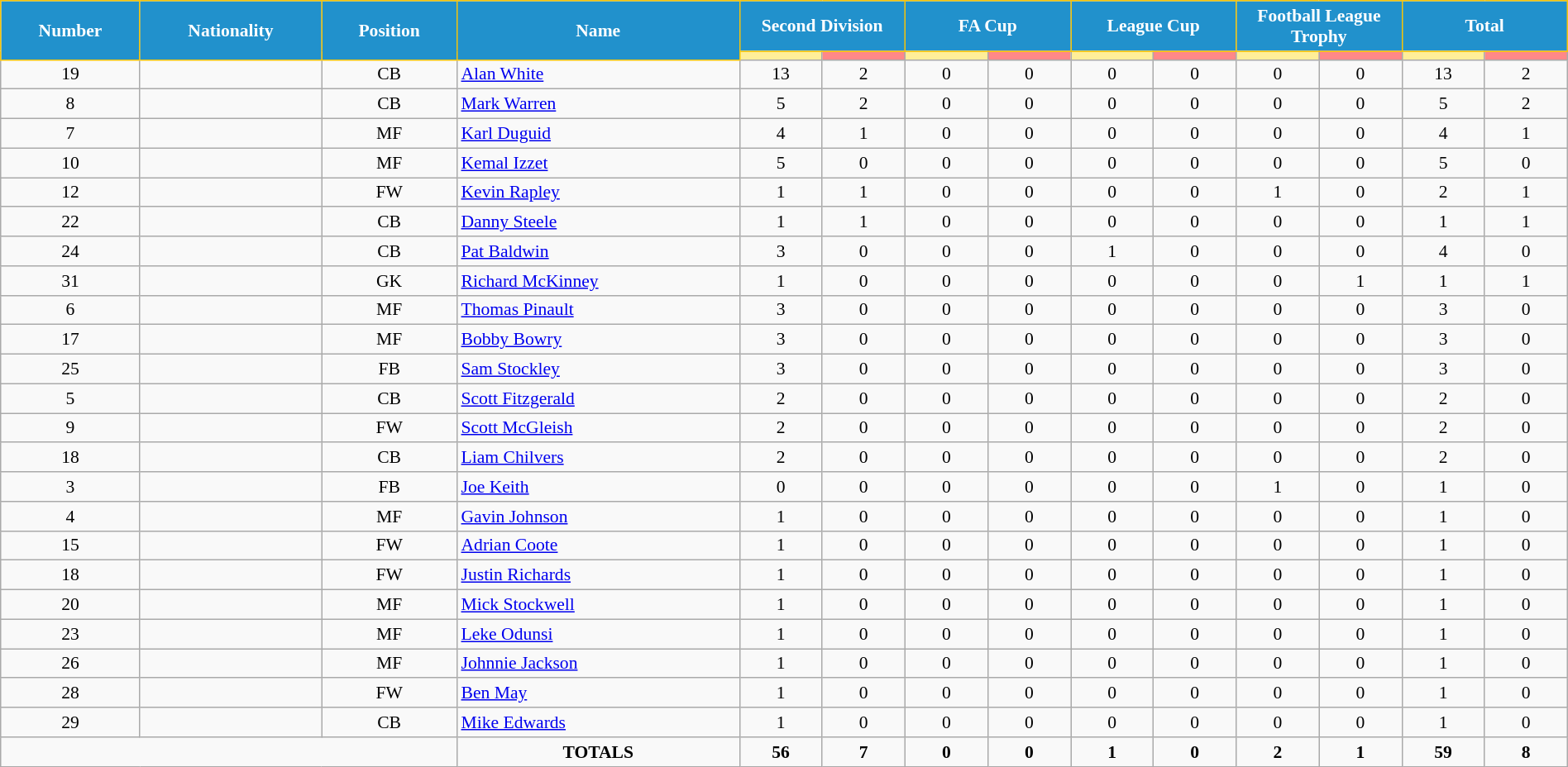<table class="wikitable" style="text-align:center; font-size:90%; width:100%;">
<tr>
<th rowspan="2" style="background:#2191CC; color:white; border:1px solid #F7C408; text-align:center;">Number</th>
<th rowspan="2" style="background:#2191CC; color:white; border:1px solid #F7C408; text-align:center;">Nationality</th>
<th rowspan="2" style="background:#2191CC; color:white; border:1px solid #F7C408; text-align:center;">Position</th>
<th rowspan="2" style="background:#2191CC; color:white; border:1px solid #F7C408; text-align:center;">Name</th>
<th colspan="2" style="background:#2191CC; color:white; border:1px solid #F7C408; text-align:center;">Second Division</th>
<th colspan="2" style="background:#2191CC; color:white; border:1px solid #F7C408; text-align:center;">FA Cup</th>
<th colspan="2" style="background:#2191CC; color:white; border:1px solid #F7C408; text-align:center;">League Cup</th>
<th colspan="2" style="background:#2191CC; color:white; border:1px solid #F7C408; text-align:center;">Football League Trophy</th>
<th colspan="2" style="background:#2191CC; color:white; border:1px solid #F7C408; text-align:center;">Total</th>
</tr>
<tr>
<th width=60 style="background: #FFEE99"></th>
<th width=60 style="background: #FF8888"></th>
<th width=60 style="background: #FFEE99"></th>
<th width=60 style="background: #FF8888"></th>
<th width=60 style="background: #FFEE99"></th>
<th width=60 style="background: #FF8888"></th>
<th width=60 style="background: #FFEE99"></th>
<th width=60 style="background: #FF8888"></th>
<th width=60 style="background: #FFEE99"></th>
<th width=60 style="background: #FF8888"></th>
</tr>
<tr>
<td>19</td>
<td></td>
<td>CB</td>
<td align="left"><a href='#'>Alan White</a></td>
<td>13</td>
<td>2</td>
<td>0</td>
<td>0</td>
<td>0</td>
<td>0</td>
<td>0</td>
<td>0</td>
<td>13</td>
<td>2</td>
</tr>
<tr>
<td>8</td>
<td></td>
<td>CB</td>
<td align="left"><a href='#'>Mark Warren</a></td>
<td>5</td>
<td>2</td>
<td>0</td>
<td>0</td>
<td>0</td>
<td>0</td>
<td>0</td>
<td>0</td>
<td>5</td>
<td>2</td>
</tr>
<tr>
<td>7</td>
<td></td>
<td>MF</td>
<td align="left"><a href='#'>Karl Duguid</a></td>
<td>4</td>
<td>1</td>
<td>0</td>
<td>0</td>
<td>0</td>
<td>0</td>
<td>0</td>
<td>0</td>
<td>4</td>
<td>1</td>
</tr>
<tr>
<td>10</td>
<td></td>
<td>MF</td>
<td align="left"><a href='#'>Kemal Izzet</a></td>
<td>5</td>
<td>0</td>
<td>0</td>
<td>0</td>
<td>0</td>
<td>0</td>
<td>0</td>
<td>0</td>
<td>5</td>
<td>0</td>
</tr>
<tr>
<td>12</td>
<td></td>
<td>FW</td>
<td align="left"><a href='#'>Kevin Rapley</a></td>
<td>1</td>
<td>1</td>
<td>0</td>
<td>0</td>
<td>0</td>
<td>0</td>
<td>1</td>
<td>0</td>
<td>2</td>
<td>1</td>
</tr>
<tr>
<td>22</td>
<td></td>
<td>CB</td>
<td align="left"><a href='#'>Danny Steele</a></td>
<td>1</td>
<td>1</td>
<td>0</td>
<td>0</td>
<td>0</td>
<td>0</td>
<td>0</td>
<td>0</td>
<td>1</td>
<td>1</td>
</tr>
<tr>
<td>24</td>
<td></td>
<td>CB</td>
<td align="left"><a href='#'>Pat Baldwin</a></td>
<td>3</td>
<td>0</td>
<td>0</td>
<td>0</td>
<td>1</td>
<td>0</td>
<td>0</td>
<td>0</td>
<td>4</td>
<td>0</td>
</tr>
<tr>
<td>31</td>
<td></td>
<td>GK</td>
<td align="left"><a href='#'>Richard McKinney</a></td>
<td>1</td>
<td>0</td>
<td>0</td>
<td>0</td>
<td>0</td>
<td>0</td>
<td>0</td>
<td>1</td>
<td>1</td>
<td>1</td>
</tr>
<tr>
<td>6</td>
<td></td>
<td>MF</td>
<td align="left"><a href='#'>Thomas Pinault</a></td>
<td>3</td>
<td>0</td>
<td>0</td>
<td>0</td>
<td>0</td>
<td>0</td>
<td>0</td>
<td>0</td>
<td>3</td>
<td>0</td>
</tr>
<tr>
<td>17</td>
<td></td>
<td>MF</td>
<td align="left"><a href='#'>Bobby Bowry</a></td>
<td>3</td>
<td>0</td>
<td>0</td>
<td>0</td>
<td>0</td>
<td>0</td>
<td>0</td>
<td>0</td>
<td>3</td>
<td>0</td>
</tr>
<tr>
<td>25</td>
<td></td>
<td>FB</td>
<td align="left"><a href='#'>Sam Stockley</a></td>
<td>3</td>
<td>0</td>
<td>0</td>
<td>0</td>
<td>0</td>
<td>0</td>
<td>0</td>
<td>0</td>
<td>3</td>
<td>0</td>
</tr>
<tr>
<td>5</td>
<td></td>
<td>CB</td>
<td align="left"><a href='#'>Scott Fitzgerald</a></td>
<td>2</td>
<td>0</td>
<td>0</td>
<td>0</td>
<td>0</td>
<td>0</td>
<td>0</td>
<td>0</td>
<td>2</td>
<td>0</td>
</tr>
<tr>
<td>9</td>
<td></td>
<td>FW</td>
<td align="left"><a href='#'>Scott McGleish</a></td>
<td>2</td>
<td>0</td>
<td>0</td>
<td>0</td>
<td>0</td>
<td>0</td>
<td>0</td>
<td>0</td>
<td>2</td>
<td>0</td>
</tr>
<tr>
<td>18</td>
<td></td>
<td>CB</td>
<td align="left"><a href='#'>Liam Chilvers</a></td>
<td>2</td>
<td>0</td>
<td>0</td>
<td>0</td>
<td>0</td>
<td>0</td>
<td>0</td>
<td>0</td>
<td>2</td>
<td>0</td>
</tr>
<tr>
<td>3</td>
<td></td>
<td>FB</td>
<td align="left"><a href='#'>Joe Keith</a></td>
<td>0</td>
<td>0</td>
<td>0</td>
<td>0</td>
<td>0</td>
<td>0</td>
<td>1</td>
<td>0</td>
<td>1</td>
<td>0</td>
</tr>
<tr>
<td>4</td>
<td></td>
<td>MF</td>
<td align="left"><a href='#'>Gavin Johnson</a></td>
<td>1</td>
<td>0</td>
<td>0</td>
<td>0</td>
<td>0</td>
<td>0</td>
<td>0</td>
<td>0</td>
<td>1</td>
<td>0</td>
</tr>
<tr>
<td>15</td>
<td></td>
<td>FW</td>
<td align="left"><a href='#'>Adrian Coote</a></td>
<td>1</td>
<td>0</td>
<td>0</td>
<td>0</td>
<td>0</td>
<td>0</td>
<td>0</td>
<td>0</td>
<td>1</td>
<td>0</td>
</tr>
<tr>
<td>18</td>
<td></td>
<td>FW</td>
<td align="left"><a href='#'>Justin Richards</a></td>
<td>1</td>
<td>0</td>
<td>0</td>
<td>0</td>
<td>0</td>
<td>0</td>
<td>0</td>
<td>0</td>
<td>1</td>
<td>0</td>
</tr>
<tr>
<td>20</td>
<td></td>
<td>MF</td>
<td align="left"><a href='#'>Mick Stockwell</a></td>
<td>1</td>
<td>0</td>
<td>0</td>
<td>0</td>
<td>0</td>
<td>0</td>
<td>0</td>
<td>0</td>
<td>1</td>
<td>0</td>
</tr>
<tr>
<td>23</td>
<td></td>
<td>MF</td>
<td align="left"><a href='#'>Leke Odunsi</a></td>
<td>1</td>
<td>0</td>
<td>0</td>
<td>0</td>
<td>0</td>
<td>0</td>
<td>0</td>
<td>0</td>
<td>1</td>
<td>0</td>
</tr>
<tr>
<td>26</td>
<td></td>
<td>MF</td>
<td align="left"><a href='#'>Johnnie Jackson</a></td>
<td>1</td>
<td>0</td>
<td>0</td>
<td>0</td>
<td>0</td>
<td>0</td>
<td>0</td>
<td>0</td>
<td>1</td>
<td>0</td>
</tr>
<tr>
<td>28</td>
<td></td>
<td>FW</td>
<td align="left"><a href='#'>Ben May</a></td>
<td>1</td>
<td>0</td>
<td>0</td>
<td>0</td>
<td>0</td>
<td>0</td>
<td>0</td>
<td>0</td>
<td>1</td>
<td>0</td>
</tr>
<tr>
<td>29</td>
<td></td>
<td>CB</td>
<td align="left"><a href='#'>Mike Edwards</a></td>
<td>1</td>
<td>0</td>
<td>0</td>
<td>0</td>
<td>0</td>
<td>0</td>
<td>0</td>
<td>0</td>
<td>1</td>
<td>0</td>
</tr>
<tr>
<td colspan="3"></td>
<td><strong>TOTALS</strong></td>
<td><strong>56</strong></td>
<td><strong>7</strong></td>
<td><strong>0</strong></td>
<td><strong>0</strong></td>
<td><strong>1</strong></td>
<td><strong>0</strong></td>
<td><strong>2</strong></td>
<td><strong>1</strong></td>
<td><strong>59</strong></td>
<td><strong>8</strong></td>
</tr>
</table>
